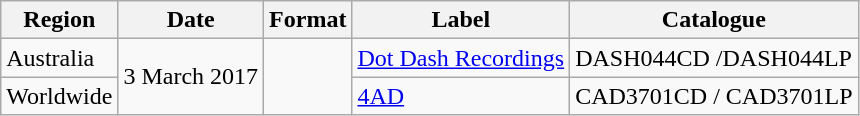<table class="wikitable plainrowheaders">
<tr>
<th scope="col">Region</th>
<th scope="col">Date</th>
<th scope="col">Format</th>
<th scope="col">Label</th>
<th scope="col">Catalogue</th>
</tr>
<tr>
<td>Australia</td>
<td rowspan="2">3 March 2017</td>
<td rowspan="2"></td>
<td><a href='#'>Dot Dash Recordings</a></td>
<td>DASH044CD /DASH044LP</td>
</tr>
<tr>
<td>Worldwide</td>
<td><a href='#'>4AD</a></td>
<td>CAD3701CD / CAD3701LP</td>
</tr>
</table>
